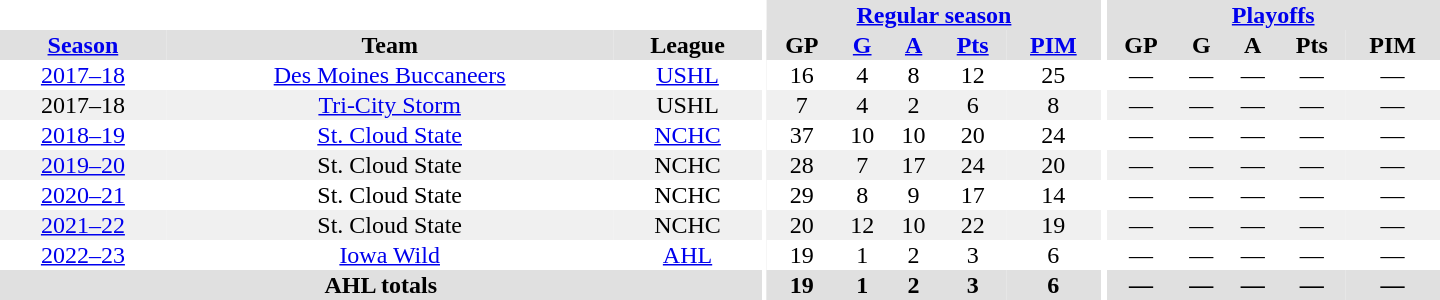<table border="0" cellpadding="1" cellspacing="0" style="text-align:center; width:60em">
<tr bgcolor="#e0e0e0">
<th colspan="3" bgcolor="#ffffff"></th>
<th rowspan="100" bgcolor="#ffffff"></th>
<th colspan="5"><a href='#'>Regular season</a></th>
<th rowspan="100" bgcolor="#ffffff"></th>
<th colspan="5"><a href='#'>Playoffs</a></th>
</tr>
<tr bgcolor="#e0e0e0">
<th><a href='#'>Season</a></th>
<th>Team</th>
<th>League</th>
<th>GP</th>
<th><a href='#'>G</a></th>
<th><a href='#'>A</a></th>
<th><a href='#'>Pts</a></th>
<th><a href='#'>PIM</a></th>
<th>GP</th>
<th>G</th>
<th>A</th>
<th>Pts</th>
<th>PIM</th>
</tr>
<tr>
<td><a href='#'>2017–18</a></td>
<td><a href='#'>Des Moines Buccaneers</a></td>
<td><a href='#'>USHL</a></td>
<td>16</td>
<td>4</td>
<td>8</td>
<td>12</td>
<td>25</td>
<td>—</td>
<td>—</td>
<td>—</td>
<td>—</td>
<td>—</td>
</tr>
<tr bgcolor="f0f0f0">
<td>2017–18</td>
<td><a href='#'>Tri-City Storm</a></td>
<td>USHL</td>
<td>7</td>
<td>4</td>
<td>2</td>
<td>6</td>
<td>8</td>
<td>—</td>
<td>—</td>
<td>—</td>
<td>—</td>
<td>—</td>
</tr>
<tr>
<td><a href='#'>2018–19</a></td>
<td><a href='#'>St. Cloud State</a></td>
<td><a href='#'>NCHC</a></td>
<td>37</td>
<td>10</td>
<td>10</td>
<td>20</td>
<td>24</td>
<td>—</td>
<td>—</td>
<td>—</td>
<td>—</td>
<td>—</td>
</tr>
<tr bgcolor="f0f0f0">
<td><a href='#'>2019–20</a></td>
<td>St. Cloud State</td>
<td>NCHC</td>
<td>28</td>
<td>7</td>
<td>17</td>
<td>24</td>
<td>20</td>
<td>—</td>
<td>—</td>
<td>—</td>
<td>—</td>
<td>—</td>
</tr>
<tr>
<td><a href='#'>2020–21</a></td>
<td>St. Cloud State</td>
<td>NCHC</td>
<td>29</td>
<td>8</td>
<td>9</td>
<td>17</td>
<td>14</td>
<td>—</td>
<td>—</td>
<td>—</td>
<td>—</td>
<td>—</td>
</tr>
<tr bgcolor="f0f0f0">
<td><a href='#'>2021–22</a></td>
<td>St. Cloud State</td>
<td>NCHC</td>
<td>20</td>
<td>12</td>
<td>10</td>
<td>22</td>
<td>19</td>
<td>—</td>
<td>—</td>
<td>—</td>
<td>—</td>
<td>—</td>
</tr>
<tr>
<td><a href='#'>2022–23</a></td>
<td><a href='#'>Iowa Wild</a></td>
<td><a href='#'>AHL</a></td>
<td>19</td>
<td>1</td>
<td>2</td>
<td>3</td>
<td>6</td>
<td>—</td>
<td>—</td>
<td>—</td>
<td>—</td>
<td>—</td>
</tr>
<tr bgcolor="#e0e0e0">
<th colspan="3">AHL totals</th>
<th>19</th>
<th>1</th>
<th>2</th>
<th>3</th>
<th>6</th>
<th>—</th>
<th>—</th>
<th>—</th>
<th>—</th>
<th>—</th>
</tr>
</table>
